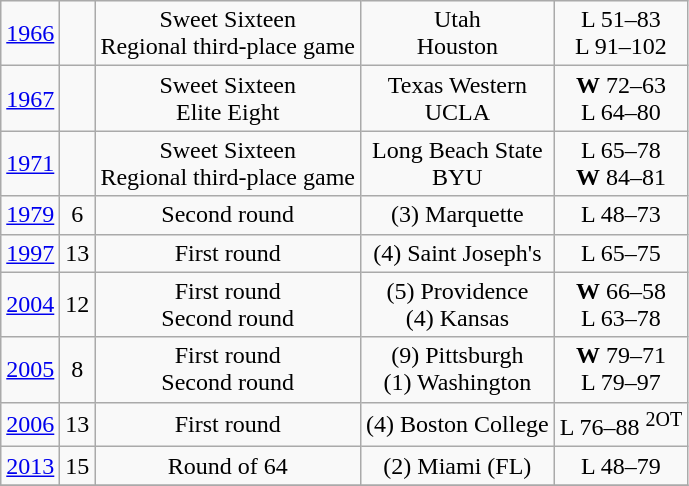<table class="wikitable">
<tr align="center">
<td><a href='#'>1966</a></td>
<td></td>
<td>Sweet Sixteen<br>Regional third-place game</td>
<td>Utah<br>Houston</td>
<td>L 51–83<br>L 91–102</td>
</tr>
<tr align="center">
<td><a href='#'>1967</a></td>
<td></td>
<td>Sweet Sixteen<br>Elite Eight</td>
<td>Texas Western<br>UCLA</td>
<td><strong>W</strong> 72–63<br>L 64–80</td>
</tr>
<tr align="center">
<td><a href='#'>1971</a></td>
<td></td>
<td>Sweet Sixteen<br>Regional third-place game</td>
<td>Long Beach State<br>BYU</td>
<td>L 65–78<br><strong>W</strong> 84–81</td>
</tr>
<tr align="center">
<td><a href='#'>1979</a></td>
<td>6</td>
<td>Second round</td>
<td>(3) Marquette</td>
<td>L 48–73</td>
</tr>
<tr align="center">
<td><a href='#'>1997</a></td>
<td>13</td>
<td>First round</td>
<td>(4) Saint Joseph's</td>
<td>L 65–75</td>
</tr>
<tr align="center">
<td><a href='#'>2004</a></td>
<td>12</td>
<td>First round<br>Second round</td>
<td>(5) Providence<br>(4) Kansas</td>
<td><strong>W</strong> 66–58<br>L 63–78</td>
</tr>
<tr align="center">
<td><a href='#'>2005</a></td>
<td>8</td>
<td>First round<br>Second round</td>
<td>(9) Pittsburgh<br>(1) Washington</td>
<td><strong>W</strong> 79–71<br>L 79–97</td>
</tr>
<tr align="center">
<td><a href='#'>2006</a></td>
<td>13</td>
<td>First round</td>
<td>(4) Boston College</td>
<td>L 76–88 <sup>2OT</sup></td>
</tr>
<tr align="center">
<td><a href='#'>2013</a></td>
<td>15</td>
<td>Round of 64</td>
<td>(2) Miami (FL)</td>
<td>L 48–79</td>
</tr>
<tr align="center">
</tr>
</table>
